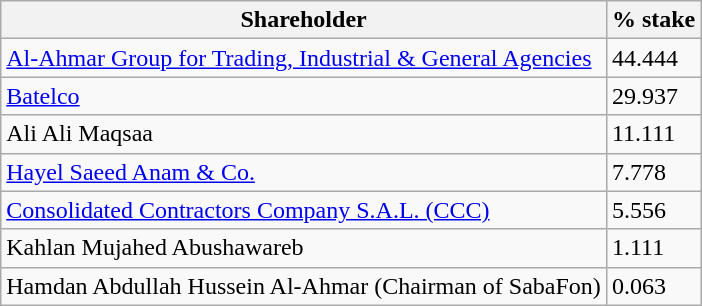<table class="wikitable">
<tr>
<th>Shareholder</th>
<th>% stake</th>
</tr>
<tr>
<td><a href='#'>Al-Ahmar Group for Trading, Industrial & General Agencies</a></td>
<td>44.444</td>
</tr>
<tr>
<td><a href='#'>Batelco</a></td>
<td>29.937</td>
</tr>
<tr>
<td>Ali Ali Maqsaa</td>
<td>11.111</td>
</tr>
<tr>
<td><a href='#'>Hayel Saeed Anam & Co.</a></td>
<td>7.778</td>
</tr>
<tr>
<td><a href='#'>Consolidated Contractors Company S.A.L. (CCC)</a></td>
<td>5.556</td>
</tr>
<tr>
<td>Kahlan Mujahed Abushawareb</td>
<td>1.111</td>
</tr>
<tr>
<td>Hamdan Abdullah Hussein Al-Ahmar (Chairman of SabaFon)</td>
<td>0.063</td>
</tr>
</table>
